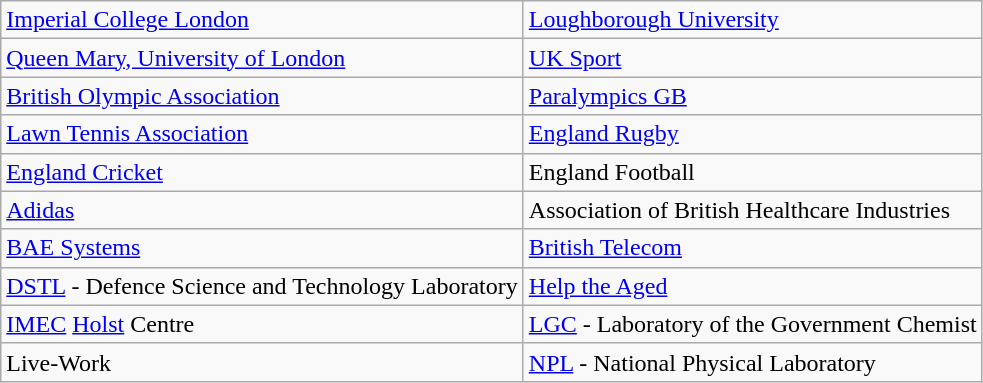<table class="wikitable">
<tr>
<td><a href='#'>Imperial College London</a></td>
<td><a href='#'>Loughborough University</a></td>
</tr>
<tr>
<td><a href='#'>Queen Mary, University of London</a></td>
<td><a href='#'>UK Sport</a></td>
</tr>
<tr>
<td><a href='#'>British Olympic Association</a></td>
<td><a href='#'>Paralympics GB</a></td>
</tr>
<tr>
<td><a href='#'>Lawn Tennis Association</a></td>
<td><a href='#'>England Rugby</a></td>
</tr>
<tr>
<td><a href='#'>England Cricket</a></td>
<td>England Football</td>
</tr>
<tr>
<td><a href='#'>Adidas</a></td>
<td>Association of British Healthcare Industries</td>
</tr>
<tr>
<td><a href='#'>BAE Systems</a></td>
<td><a href='#'>British Telecom</a></td>
</tr>
<tr>
<td><a href='#'>DSTL</a> - Defence Science and Technology Laboratory</td>
<td><a href='#'>Help the Aged</a></td>
</tr>
<tr>
<td><a href='#'>IMEC</a> <a href='#'>Holst</a> Centre</td>
<td><a href='#'>LGC</a> - Laboratory of the Government Chemist</td>
</tr>
<tr>
<td>Live-Work</td>
<td><a href='#'>NPL</a> - National Physical Laboratory</td>
</tr>
</table>
